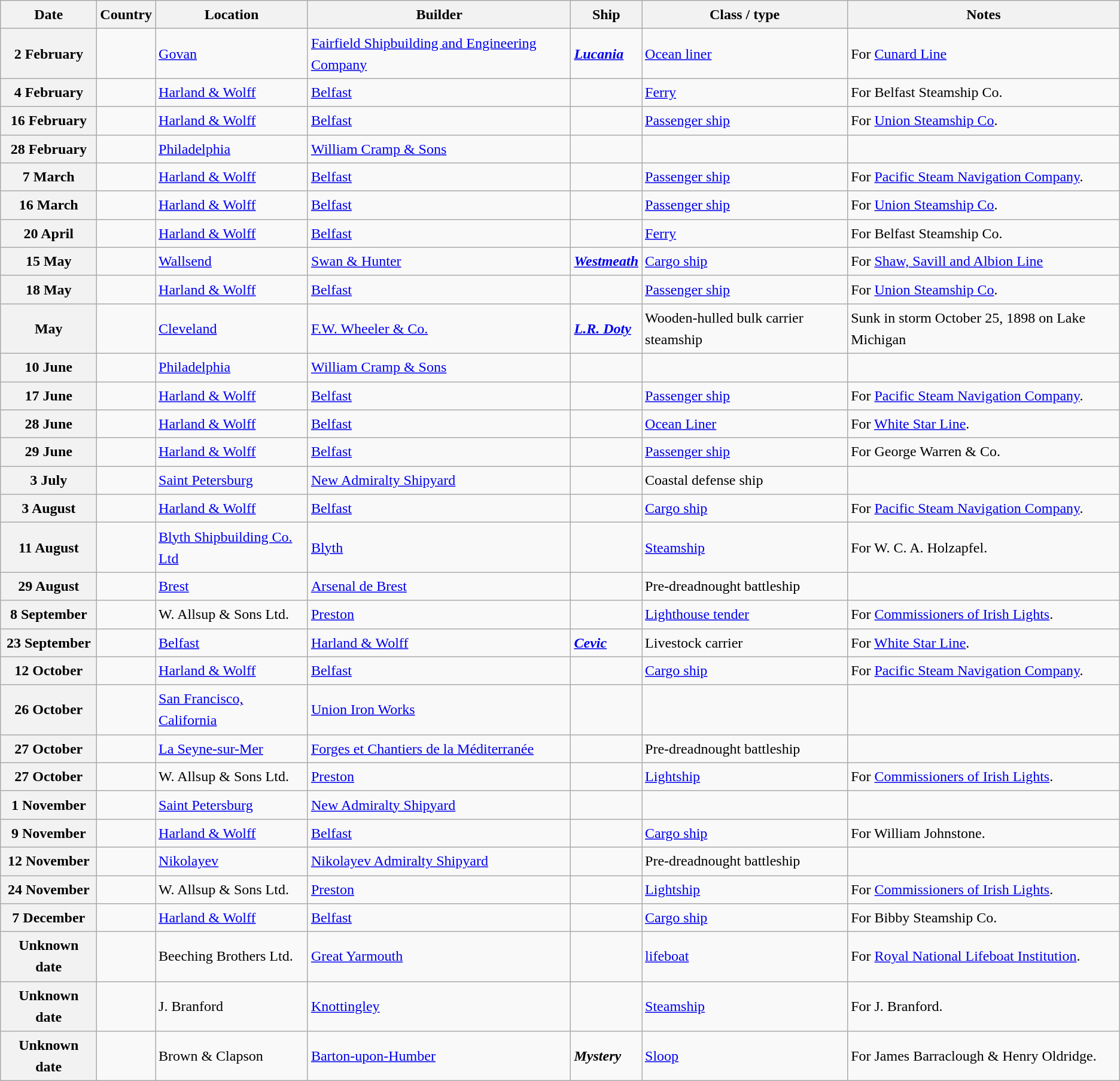<table class="wikitable sortable" style="font-size:1.00em; line-height:1.5em;">
<tr>
<th width="100">Date</th>
<th>Country</th>
<th>Location</th>
<th>Builder</th>
<th>Ship</th>
<th>Class / type</th>
<th>Notes</th>
</tr>
<tr ---->
<th>2 February</th>
<td></td>
<td><a href='#'>Govan</a></td>
<td><a href='#'>Fairfield Shipbuilding and Engineering Company</a></td>
<td><strong><a href='#'><em>Lucania</em></a></strong></td>
<td><a href='#'>Ocean liner</a></td>
<td>For <a href='#'>Cunard Line</a></td>
</tr>
<tr ---->
<th>4 February</th>
<td></td>
<td><a href='#'>Harland & Wolff</a></td>
<td><a href='#'>Belfast</a></td>
<td><strong></strong></td>
<td><a href='#'>Ferry</a></td>
<td>For Belfast Steamship Co.</td>
</tr>
<tr ---->
<th>16 February</th>
<td></td>
<td><a href='#'>Harland & Wolff</a></td>
<td><a href='#'>Belfast</a></td>
<td><strong></strong></td>
<td><a href='#'>Passenger ship</a></td>
<td>For <a href='#'>Union Steamship Co</a>.</td>
</tr>
<tr ---->
<th>28 February</th>
<td></td>
<td><a href='#'>Philadelphia</a></td>
<td><a href='#'>William Cramp & Sons</a></td>
<td><strong></strong></td>
<td></td>
<td></td>
</tr>
<tr ---->
<th>7 March</th>
<td></td>
<td><a href='#'>Harland & Wolff</a></td>
<td><a href='#'>Belfast</a></td>
<td><strong></strong></td>
<td><a href='#'>Passenger ship</a></td>
<td>For <a href='#'>Pacific Steam Navigation Company</a>.</td>
</tr>
<tr ---->
<th>16 March</th>
<td></td>
<td><a href='#'>Harland & Wolff</a></td>
<td><a href='#'>Belfast</a></td>
<td><strong></strong></td>
<td><a href='#'>Passenger ship</a></td>
<td>For <a href='#'>Union Steamship Co</a>.</td>
</tr>
<tr ---->
<th>20 April</th>
<td></td>
<td><a href='#'>Harland & Wolff</a></td>
<td><a href='#'>Belfast</a></td>
<td><strong></strong></td>
<td><a href='#'>Ferry</a></td>
<td>For Belfast Steamship Co.</td>
</tr>
<tr ---->
<th>15 May</th>
<td></td>
<td><a href='#'>Wallsend</a></td>
<td><a href='#'>Swan & Hunter</a></td>
<td><strong><a href='#'><em>Westmeath</em></a></strong></td>
<td><a href='#'>Cargo ship</a></td>
<td>For <a href='#'>Shaw, Savill and Albion Line</a></td>
</tr>
<tr ---->
<th>18 May</th>
<td></td>
<td><a href='#'>Harland & Wolff</a></td>
<td><a href='#'>Belfast</a></td>
<td><strong></strong></td>
<td><a href='#'>Passenger ship</a></td>
<td>For <a href='#'>Union Steamship Co</a>.</td>
</tr>
<tr ---->
<th>May</th>
<td></td>
<td><a href='#'>Cleveland</a></td>
<td><a href='#'>F.W. Wheeler & Co.</a></td>
<td><strong><em><a href='#'>L.R. Doty</a></em></strong></td>
<td>Wooden-hulled bulk carrier steamship</td>
<td>Sunk in storm October 25, 1898 on Lake Michigan</td>
</tr>
<tr ---->
<th>10 June</th>
<td></td>
<td><a href='#'>Philadelphia</a></td>
<td><a href='#'>William Cramp & Sons</a></td>
<td><strong></strong></td>
<td></td>
<td></td>
</tr>
<tr ---->
<th>17 June</th>
<td></td>
<td><a href='#'>Harland & Wolff</a></td>
<td><a href='#'>Belfast</a></td>
<td><strong></strong></td>
<td><a href='#'>Passenger ship</a></td>
<td>For <a href='#'>Pacific Steam Navigation Company</a>.</td>
</tr>
<tr ---->
<th>28 June</th>
<td></td>
<td><a href='#'>Harland & Wolff</a></td>
<td><a href='#'>Belfast</a></td>
<td><strong></strong></td>
<td><a href='#'>Ocean Liner</a></td>
<td>For <a href='#'>White Star Line</a>.</td>
</tr>
<tr ---->
<th>29 June</th>
<td></td>
<td><a href='#'>Harland & Wolff</a></td>
<td><a href='#'>Belfast</a></td>
<td><strong></strong></td>
<td><a href='#'>Passenger ship</a></td>
<td>For George Warren & Co.</td>
</tr>
<tr>
<th>3 July</th>
<td></td>
<td><a href='#'>Saint Petersburg</a></td>
<td><a href='#'>New Admiralty Shipyard</a></td>
<td><strong></strong></td>
<td>Coastal defense ship</td>
<td></td>
</tr>
<tr ---->
<th>3 August</th>
<td></td>
<td><a href='#'>Harland & Wolff</a></td>
<td><a href='#'>Belfast</a></td>
<td><strong></strong></td>
<td><a href='#'>Cargo ship</a></td>
<td>For <a href='#'>Pacific Steam Navigation Company</a>.</td>
</tr>
<tr ---->
<th>11 August</th>
<td></td>
<td><a href='#'>Blyth Shipbuilding Co. Ltd</a></td>
<td><a href='#'>Blyth</a></td>
<td><strong></strong></td>
<td><a href='#'>Steamship</a></td>
<td>For W. C. A. Holzapfel.</td>
</tr>
<tr>
<th>29 August</th>
<td></td>
<td><a href='#'>Brest</a></td>
<td><a href='#'>Arsenal de Brest</a></td>
<td><strong></strong></td>
<td>Pre-dreadnought battleship</td>
<td></td>
</tr>
<tr ---->
<th>8 September</th>
<td></td>
<td>W. Allsup & Sons Ltd.</td>
<td><a href='#'>Preston</a></td>
<td><strong></strong></td>
<td><a href='#'>Lighthouse tender</a></td>
<td>For <a href='#'>Commissioners of Irish Lights</a>.</td>
</tr>
<tr ---->
<th>23 September</th>
<td></td>
<td><a href='#'>Belfast</a></td>
<td><a href='#'>Harland & Wolff</a></td>
<td><strong><a href='#'><em>Cevic</em></a></strong></td>
<td>Livestock carrier</td>
<td>For <a href='#'>White Star Line</a>.</td>
</tr>
<tr ---->
<th>12 October</th>
<td></td>
<td><a href='#'>Harland & Wolff</a></td>
<td><a href='#'>Belfast</a></td>
<td><strong></strong></td>
<td><a href='#'>Cargo ship</a></td>
<td>For <a href='#'>Pacific Steam Navigation Company</a>.</td>
</tr>
<tr ---->
<th>26 October</th>
<td></td>
<td><a href='#'>San Francisco, California</a></td>
<td><a href='#'>Union Iron Works</a></td>
<td><strong></strong></td>
<td></td>
<td></td>
</tr>
<tr>
<th>27 October</th>
<td></td>
<td><a href='#'>La Seyne-sur-Mer</a></td>
<td><a href='#'>Forges et Chantiers de la Méditerranée</a></td>
<td><strong></strong></td>
<td>Pre-dreadnought battleship</td>
<td></td>
</tr>
<tr ---->
<th>27 October</th>
<td></td>
<td>W. Allsup & Sons Ltd.</td>
<td><a href='#'>Preston</a></td>
<td><strong></strong></td>
<td><a href='#'>Lightship</a></td>
<td>For <a href='#'>Commissioners of Irish Lights</a>.</td>
</tr>
<tr>
<th>1 November</th>
<td></td>
<td><a href='#'>Saint Petersburg</a></td>
<td><a href='#'>New Admiralty Shipyard</a></td>
<td><strong></strong></td>
<td></td>
<td></td>
</tr>
<tr ---->
<th>9 November</th>
<td></td>
<td><a href='#'>Harland & Wolff</a></td>
<td><a href='#'>Belfast</a></td>
<td><strong></strong></td>
<td><a href='#'>Cargo ship</a></td>
<td>For William Johnstone.</td>
</tr>
<tr>
<th>12 November</th>
<td></td>
<td><a href='#'>Nikolayev</a></td>
<td><a href='#'>Nikolayev Admiralty Shipyard</a></td>
<td><strong></strong></td>
<td>Pre-dreadnought battleship</td>
<td></td>
</tr>
<tr ---->
<th>24 November</th>
<td></td>
<td>W. Allsup & Sons Ltd.</td>
<td><a href='#'>Preston</a></td>
<td><strong></strong></td>
<td><a href='#'>Lightship</a></td>
<td>For <a href='#'>Commissioners of Irish Lights</a>.</td>
</tr>
<tr ---->
<th>7 December</th>
<td></td>
<td><a href='#'>Harland & Wolff</a></td>
<td><a href='#'>Belfast</a></td>
<td><strong></strong></td>
<td><a href='#'>Cargo ship</a></td>
<td>For Bibby Steamship Co.</td>
</tr>
<tr ---->
<th>Unknown date</th>
<td></td>
<td>Beeching Brothers Ltd.</td>
<td><a href='#'>Great Yarmouth</a></td>
<td><strong></strong></td>
<td> <a href='#'>lifeboat</a></td>
<td>For <a href='#'>Royal National Lifeboat Institution</a>.</td>
</tr>
<tr ---->
<th>Unknown date</th>
<td></td>
<td>J. Branford</td>
<td><a href='#'>Knottingley</a></td>
<td><strong></strong></td>
<td><a href='#'>Steamship</a></td>
<td>For J. Branford.</td>
</tr>
<tr --->
<th>Unknown date</th>
<td></td>
<td>Brown & Clapson</td>
<td><a href='#'>Barton-upon-Humber</a></td>
<td><strong><em>Mystery</em></strong></td>
<td><a href='#'>Sloop</a></td>
<td>For James Barraclough & Henry Oldridge.</td>
</tr>
</table>
